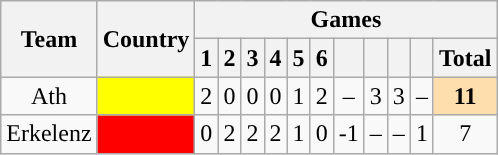<table class="wikitable plainrowheaders" style="text-align:center;">
<tr>
<th rowspan=2>Team</th>
<th rowspan=2>Country</th>
<th colspan=11>Games</th>
</tr>
<tr>
<th>1</th>
<th>2</th>
<th>3</th>
<th>4</th>
<th>5</th>
<th>6</th>
<th></th>
<th></th>
<th></th>
<th></th>
<th>Total</th>
</tr>
<tr>
<td>Ath</td>
<td style="background:yellow"></td>
<td>2</td>
<td>0</td>
<td>0</td>
<td>0</td>
<td>1</td>
<td>2</td>
<td>–</td>
<td>3</td>
<td>3</td>
<td>–</td>
<td style="font-weight:bold; background:NavajoWhite;">11</td>
</tr>
<tr>
<td>Erkelenz</td>
<td style="background:red"></td>
<td>0</td>
<td>2</td>
<td>2</td>
<td>2</td>
<td>1</td>
<td>0</td>
<td>-1</td>
<td>–</td>
<td>–</td>
<td>1</td>
<td>7</td>
</tr>
</table>
